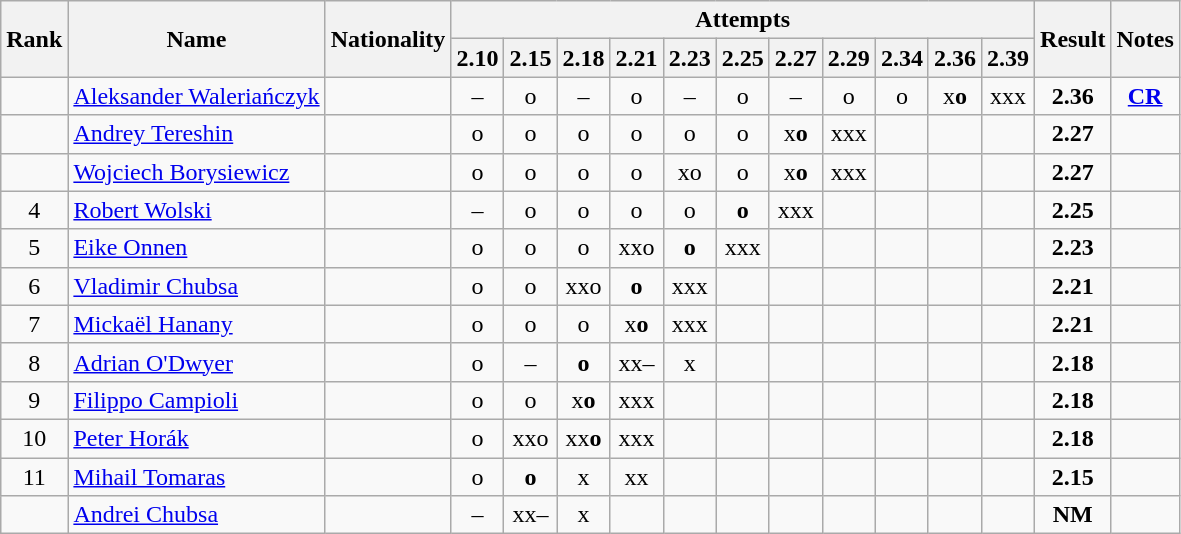<table class="wikitable sortable" style="text-align:center">
<tr>
<th rowspan=2>Rank</th>
<th rowspan=2>Name</th>
<th rowspan=2>Nationality</th>
<th colspan=11>Attempts</th>
<th rowspan=2>Result</th>
<th rowspan=2>Notes</th>
</tr>
<tr>
<th>2.10</th>
<th>2.15</th>
<th>2.18</th>
<th>2.21</th>
<th>2.23</th>
<th>2.25</th>
<th>2.27</th>
<th>2.29</th>
<th>2.34</th>
<th>2.36</th>
<th>2.39</th>
</tr>
<tr>
<td></td>
<td align=left><a href='#'>Aleksander Waleriańczyk</a></td>
<td align=left></td>
<td>–</td>
<td>o</td>
<td>–</td>
<td>o</td>
<td>–</td>
<td>o</td>
<td>–</td>
<td>o</td>
<td>o</td>
<td>x<strong>o</strong></td>
<td>xxx</td>
<td><strong>2.36</strong></td>
<td><strong><a href='#'>CR</a></strong></td>
</tr>
<tr>
<td></td>
<td align=left><a href='#'>Andrey Tereshin</a></td>
<td align=left></td>
<td>o</td>
<td>o</td>
<td>o</td>
<td>o</td>
<td>o</td>
<td>o</td>
<td>x<strong>o</strong></td>
<td>xxx</td>
<td></td>
<td></td>
<td></td>
<td><strong>2.27</strong></td>
<td></td>
</tr>
<tr>
<td></td>
<td align=left><a href='#'>Wojciech Borysiewicz</a></td>
<td align=left></td>
<td>o</td>
<td>o</td>
<td>o</td>
<td>o</td>
<td>xo</td>
<td>o</td>
<td>x<strong>o</strong></td>
<td>xxx</td>
<td></td>
<td></td>
<td></td>
<td><strong>2.27</strong></td>
<td></td>
</tr>
<tr>
<td>4</td>
<td align=left><a href='#'>Robert Wolski</a></td>
<td align=left></td>
<td>–</td>
<td>o</td>
<td>o</td>
<td>o</td>
<td>o</td>
<td><strong>o</strong></td>
<td>xxx</td>
<td></td>
<td></td>
<td></td>
<td></td>
<td><strong>2.25</strong></td>
<td></td>
</tr>
<tr>
<td>5</td>
<td align=left><a href='#'>Eike Onnen</a></td>
<td align=left></td>
<td>o</td>
<td>o</td>
<td>o</td>
<td>xxo</td>
<td><strong>o</strong></td>
<td>xxx</td>
<td></td>
<td></td>
<td></td>
<td></td>
<td></td>
<td><strong>2.23</strong></td>
<td></td>
</tr>
<tr>
<td>6</td>
<td align=left><a href='#'>Vladimir Chubsa</a></td>
<td align=left></td>
<td>o</td>
<td>o</td>
<td>xxo</td>
<td><strong>o</strong></td>
<td>xxx</td>
<td></td>
<td></td>
<td></td>
<td></td>
<td></td>
<td></td>
<td><strong>2.21</strong></td>
<td></td>
</tr>
<tr>
<td>7</td>
<td align=left><a href='#'>Mickaël Hanany</a></td>
<td align=left></td>
<td>o</td>
<td>o</td>
<td>o</td>
<td>x<strong>o</strong></td>
<td>xxx</td>
<td></td>
<td></td>
<td></td>
<td></td>
<td></td>
<td></td>
<td><strong>2.21</strong></td>
<td></td>
</tr>
<tr>
<td>8</td>
<td align=left><a href='#'>Adrian O'Dwyer</a></td>
<td align=left></td>
<td>o</td>
<td>–</td>
<td><strong>o</strong></td>
<td>xx–</td>
<td>x</td>
<td></td>
<td></td>
<td></td>
<td></td>
<td></td>
<td></td>
<td><strong>2.18</strong></td>
<td></td>
</tr>
<tr>
<td>9</td>
<td align=left><a href='#'>Filippo Campioli</a></td>
<td align=left></td>
<td>o</td>
<td>o</td>
<td>x<strong>o</strong></td>
<td>xxx</td>
<td></td>
<td></td>
<td></td>
<td></td>
<td></td>
<td></td>
<td></td>
<td><strong>2.18</strong></td>
<td></td>
</tr>
<tr>
<td>10</td>
<td align=left><a href='#'>Peter Horák</a></td>
<td align=left></td>
<td>o</td>
<td>xxo</td>
<td>xx<strong>o</strong></td>
<td>xxx</td>
<td></td>
<td></td>
<td></td>
<td></td>
<td></td>
<td></td>
<td></td>
<td><strong>2.18</strong></td>
<td></td>
</tr>
<tr>
<td>11</td>
<td align=left><a href='#'>Mihail Tomaras</a></td>
<td align=left></td>
<td>o</td>
<td><strong>o</strong></td>
<td>x</td>
<td>xx</td>
<td></td>
<td></td>
<td></td>
<td></td>
<td></td>
<td></td>
<td></td>
<td><strong>2.15</strong></td>
<td></td>
</tr>
<tr>
<td></td>
<td align=left><a href='#'>Andrei Chubsa</a></td>
<td align=left></td>
<td>–</td>
<td>xx–</td>
<td>x</td>
<td></td>
<td></td>
<td></td>
<td></td>
<td></td>
<td></td>
<td></td>
<td></td>
<td><strong>NM</strong></td>
<td></td>
</tr>
</table>
